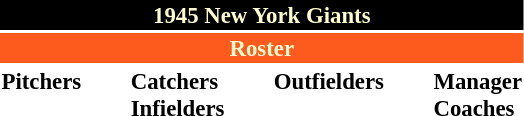<table class="toccolours" style="font-size: 95%;">
<tr>
<th colspan="10" style="background-color: black; color: #FFFDD0; text-align: center;">1945 New York Giants</th>
</tr>
<tr>
<td colspan="10" style="background-color: #fd5a1e; color: #FFFDD0; text-align: center;"><strong>Roster</strong></td>
</tr>
<tr>
<td valign="top"><strong>Pitchers</strong><br>















</td>
<td width="25px"></td>
<td valign="top"><strong>Catchers</strong><br>



<strong>Infielders</strong>








</td>
<td width="25px"></td>
<td valign="top"><strong>Outfielders</strong><br>







</td>
<td width="25px"></td>
<td valign="top"><strong>Manager</strong><br>
<strong>Coaches</strong>

</td>
</tr>
</table>
